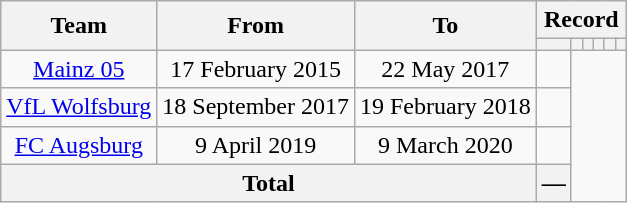<table class="wikitable" style="text-align: center">
<tr>
<th rowspan="2">Team</th>
<th rowspan="2">From</th>
<th rowspan="2">To</th>
<th colspan="6">Record</th>
</tr>
<tr>
<th></th>
<th></th>
<th></th>
<th></th>
<th></th>
<th></th>
</tr>
<tr>
<td><a href='#'>Mainz 05</a></td>
<td>17 February 2015</td>
<td>22 May 2017<br></td>
<td></td>
</tr>
<tr>
<td><a href='#'>VfL Wolfsburg</a></td>
<td>18 September 2017</td>
<td>19 February 2018<br></td>
<td></td>
</tr>
<tr>
<td><a href='#'>FC Augsburg</a></td>
<td>9 April 2019</td>
<td>9 March 2020<br></td>
<td></td>
</tr>
<tr>
<th colspan="3">Total<br></th>
<th>—</th>
</tr>
</table>
